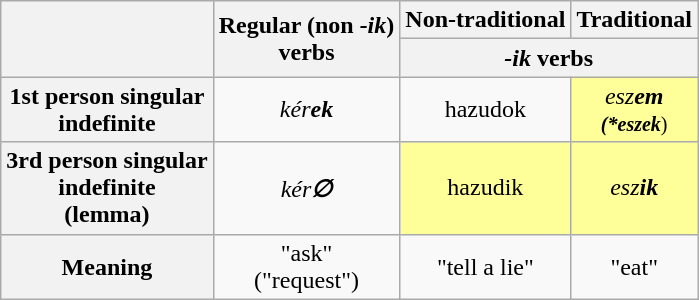<table class=wikitable align=center>
<tr>
<th rowspan=2></th>
<th rowspan=2>Regular (non <em>-ik</em>)<br>verbs</th>
<th>Non-traditional</th>
<th>Traditional</th>
</tr>
<tr>
<th colspan=2><em>-ik</em> verbs</th>
</tr>
<tr>
<th>1st person singular<br>indefinite</th>
<td align=center><em>kér<strong>ek<strong><em></td>
<td align=center></em>hazud</strong>ok</em></strong></td>
<td align=center style="background:#ffff99"><em>esz<strong>em<strong><em><br><small>(*</em>esz</strong>ek</em></strong>)</small></td>
</tr>
<tr>
<th>3rd person singular<br>indefinite<br>(lemma)</th>
<td align=center><em>kér<strong>∅<strong><em></td>
<td align=center style="background:#ffff99"></em>hazud</strong>ik</em></strong></td>
<td align=center style="background:#ffff99"><em>esz<strong>ik<strong><em></td>
</tr>
<tr>
<th>Meaning</th>
<td align=center>"ask"<br>("request")</td>
<td align=center>"tell a lie"</td>
<td align=center>"eat"</td>
</tr>
</table>
